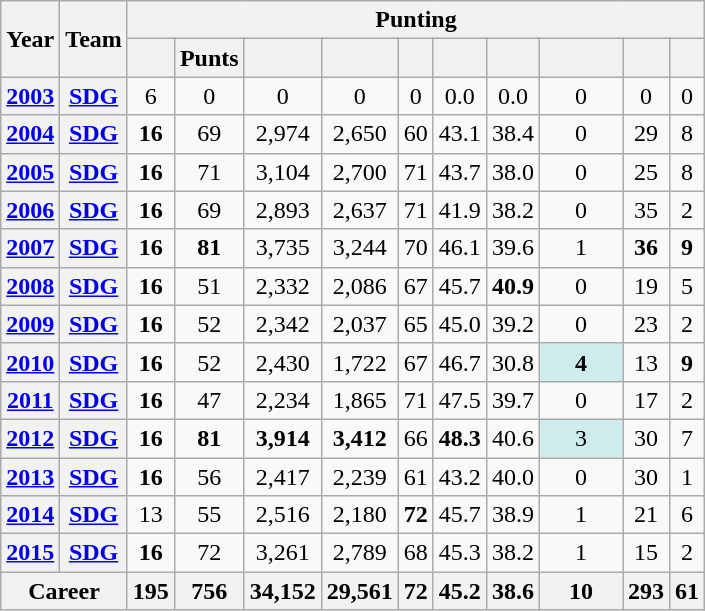<table class=wikitable style="text-align:center;">
<tr>
<th rowspan="2">Year</th>
<th rowspan="2">Team</th>
<th colspan="10">Punting</th>
</tr>
<tr>
<th></th>
<th>Punts</th>
<th></th>
<th></th>
<th></th>
<th></th>
<th></th>
<th></th>
<th></th>
<th></th>
</tr>
<tr>
<th><a href='#'>2003</a></th>
<th><a href='#'>SDG</a></th>
<td>6</td>
<td>0</td>
<td>0</td>
<td>0</td>
<td>0</td>
<td>0.0</td>
<td>0.0</td>
<td>0</td>
<td>0</td>
<td>0</td>
</tr>
<tr>
<th><a href='#'>2004</a></th>
<th><a href='#'>SDG</a></th>
<td><strong>16</strong></td>
<td>69</td>
<td>2,974</td>
<td>2,650</td>
<td>60</td>
<td>43.1</td>
<td>38.4</td>
<td>0</td>
<td>29</td>
<td>8</td>
</tr>
<tr>
<th><a href='#'>2005</a></th>
<th><a href='#'>SDG</a></th>
<td><strong>16</strong></td>
<td>71</td>
<td>3,104</td>
<td>2,700</td>
<td>71</td>
<td>43.7</td>
<td>38.0</td>
<td>0</td>
<td>25</td>
<td>8</td>
</tr>
<tr>
<th><a href='#'>2006</a></th>
<th><a href='#'>SDG</a></th>
<td><strong>16</strong></td>
<td>69</td>
<td>2,893</td>
<td>2,637</td>
<td>71</td>
<td>41.9</td>
<td>38.2</td>
<td>0</td>
<td>35</td>
<td>2</td>
</tr>
<tr>
<th><a href='#'>2007</a></th>
<th><a href='#'>SDG</a></th>
<td><strong>16</strong></td>
<td><strong>81</strong></td>
<td>3,735</td>
<td>3,244</td>
<td>70</td>
<td>46.1</td>
<td>39.6</td>
<td>1</td>
<td><strong>36</strong></td>
<td><strong>9</strong></td>
</tr>
<tr>
<th><a href='#'>2008</a></th>
<th><a href='#'>SDG</a></th>
<td><strong>16</strong></td>
<td>51</td>
<td>2,332</td>
<td>2,086</td>
<td>67</td>
<td>45.7</td>
<td><strong>40.9</strong></td>
<td>0</td>
<td>19</td>
<td>5</td>
</tr>
<tr>
<th><a href='#'>2009</a></th>
<th><a href='#'>SDG</a></th>
<td><strong>16</strong></td>
<td>52</td>
<td>2,342</td>
<td>2,037</td>
<td>65</td>
<td>45.0</td>
<td>39.2</td>
<td>0</td>
<td>23</td>
<td>2</td>
</tr>
<tr>
<th><a href='#'>2010</a></th>
<th><a href='#'>SDG</a></th>
<td><strong>16</strong></td>
<td>52</td>
<td>2,430</td>
<td>1,722</td>
<td>67</td>
<td>46.7</td>
<td>30.8</td>
<td style="background:#cfecec; width:3em;"><strong>4</strong></td>
<td>13</td>
<td><strong>9</strong></td>
</tr>
<tr>
<th><a href='#'>2011</a></th>
<th><a href='#'>SDG</a></th>
<td><strong>16</strong></td>
<td>47</td>
<td>2,234</td>
<td>1,865</td>
<td>71</td>
<td>47.5</td>
<td>39.7</td>
<td>0</td>
<td>17</td>
<td>2</td>
</tr>
<tr>
<th><a href='#'>2012</a></th>
<th><a href='#'>SDG</a></th>
<td><strong>16</strong></td>
<td><strong>81</strong></td>
<td><strong>3,914</strong></td>
<td><strong>3,412</strong></td>
<td>66</td>
<td><strong>48.3</strong></td>
<td>40.6</td>
<td style="background:#cfecec; width:3em;">3</td>
<td>30</td>
<td>7</td>
</tr>
<tr>
<th><a href='#'>2013</a></th>
<th><a href='#'>SDG</a></th>
<td><strong>16</strong></td>
<td>56</td>
<td>2,417</td>
<td>2,239</td>
<td>61</td>
<td>43.2</td>
<td>40.0</td>
<td>0</td>
<td>30</td>
<td>1</td>
</tr>
<tr>
<th><a href='#'>2014</a></th>
<th><a href='#'>SDG</a></th>
<td>13</td>
<td>55</td>
<td>2,516</td>
<td>2,180</td>
<td><strong>72</strong></td>
<td>45.7</td>
<td>38.9</td>
<td>1</td>
<td>21</td>
<td>6</td>
</tr>
<tr>
<th><a href='#'>2015</a></th>
<th><a href='#'>SDG</a></th>
<td><strong>16</strong></td>
<td>72</td>
<td>3,261</td>
<td>2,789</td>
<td>68</td>
<td>45.3</td>
<td>38.2</td>
<td>1</td>
<td>15</td>
<td>2</td>
</tr>
<tr>
<th colspan="2">Career</th>
<th>195</th>
<th>756</th>
<th>34,152</th>
<th>29,561</th>
<th>72</th>
<th>45.2</th>
<th>38.6</th>
<th>10</th>
<th>293</th>
<th>61</th>
</tr>
</table>
